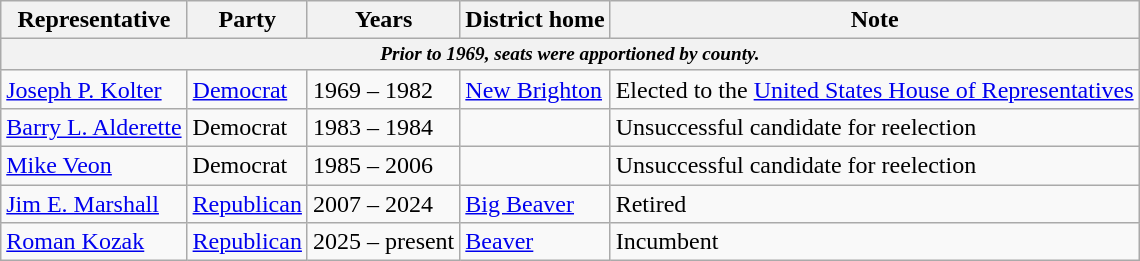<table class=wikitable>
<tr valign=bottom>
<th>Representative</th>
<th>Party</th>
<th>Years</th>
<th>District home</th>
<th>Note</th>
</tr>
<tr>
<th colspan=5 style="font-size: 80%;"><em>Prior to 1969, seats were apportioned by county.</em></th>
</tr>
<tr>
<td><a href='#'>Joseph P. Kolter</a></td>
<td><a href='#'>Democrat</a></td>
<td>1969 – 1982</td>
<td><a href='#'>New Brighton</a></td>
<td>Elected to the <a href='#'>United States House of Representatives</a></td>
</tr>
<tr>
<td><a href='#'>Barry L. Alderette</a></td>
<td>Democrat</td>
<td>1983 – 1984</td>
<td></td>
<td>Unsuccessful candidate for reelection</td>
</tr>
<tr>
<td><a href='#'>Mike Veon</a></td>
<td>Democrat</td>
<td>1985 – 2006</td>
<td></td>
<td>Unsuccessful candidate for reelection</td>
</tr>
<tr>
<td><a href='#'>Jim E. Marshall</a></td>
<td><a href='#'>Republican</a></td>
<td>2007 – 2024</td>
<td><a href='#'>Big Beaver</a></td>
<td>Retired</td>
</tr>
<tr>
<td><a href='#'> Roman Kozak</a></td>
<td><a href='#'>Republican</a></td>
<td>2025 – present</td>
<td><a href='#'>Beaver</a></td>
<td>Incumbent</td>
</tr>
</table>
